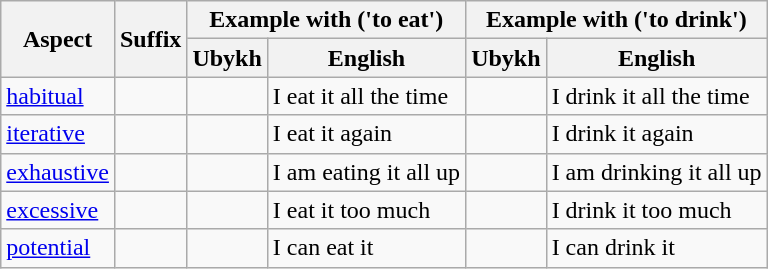<table class="wikitable">
<tr>
<th rowspan="2">Aspect</th>
<th rowspan="2">Suffix</th>
<th colspan="2">Example with  ('to eat')</th>
<th colspan="2">Example with  ('to drink')</th>
</tr>
<tr>
<th>Ubykh</th>
<th>English</th>
<th>Ubykh</th>
<th>English</th>
</tr>
<tr>
<td><a href='#'>habitual</a></td>
<td></td>
<td></td>
<td>I eat it all the time</td>
<td></td>
<td>I drink it all the time</td>
</tr>
<tr>
<td><a href='#'>iterative</a></td>
<td></td>
<td></td>
<td>I eat it again</td>
<td></td>
<td>I drink it again</td>
</tr>
<tr>
<td><a href='#'>exhaustive</a></td>
<td></td>
<td></td>
<td>I am eating it all up</td>
<td></td>
<td>I am drinking it all up</td>
</tr>
<tr>
<td><a href='#'>excessive</a></td>
<td></td>
<td></td>
<td>I eat it too much</td>
<td></td>
<td>I drink it too much</td>
</tr>
<tr>
<td><a href='#'>potential</a></td>
<td></td>
<td></td>
<td>I can eat it</td>
<td></td>
<td>I can drink it</td>
</tr>
</table>
